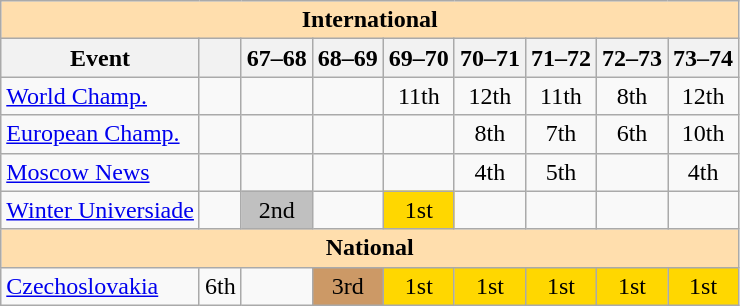<table class="wikitable" style="text-align:center">
<tr>
<th style="background-color: #ffdead; " colspan=9 align=center>International</th>
</tr>
<tr>
<th>Event</th>
<th></th>
<th>67–68</th>
<th>68–69</th>
<th>69–70</th>
<th>70–71</th>
<th>71–72</th>
<th>72–73</th>
<th>73–74</th>
</tr>
<tr>
<td align=left><a href='#'>World Champ.</a></td>
<td></td>
<td></td>
<td></td>
<td>11th</td>
<td>12th</td>
<td>11th</td>
<td>8th</td>
<td>12th</td>
</tr>
<tr>
<td align=left><a href='#'>European Champ.</a></td>
<td></td>
<td></td>
<td></td>
<td></td>
<td>8th</td>
<td>7th</td>
<td>6th</td>
<td>10th</td>
</tr>
<tr>
<td align=left><a href='#'>Moscow News</a></td>
<td></td>
<td></td>
<td></td>
<td></td>
<td>4th</td>
<td>5th</td>
<td></td>
<td>4th</td>
</tr>
<tr>
<td align=left><a href='#'>Winter Universiade</a></td>
<td></td>
<td bgcolor=silver>2nd</td>
<td></td>
<td bgcolor=gold>1st</td>
<td></td>
<td></td>
<td></td>
<td></td>
</tr>
<tr>
<th style="background-color: #ffdead; " colspan=9 align=center>National</th>
</tr>
<tr>
<td align=left><a href='#'>Czechoslovakia</a></td>
<td>6th</td>
<td></td>
<td bgcolor=cc9966>3rd</td>
<td bgcolor=gold>1st</td>
<td bgcolor=gold>1st</td>
<td bgcolor=gold>1st</td>
<td bgcolor=gold>1st</td>
<td bgcolor=gold>1st</td>
</tr>
</table>
